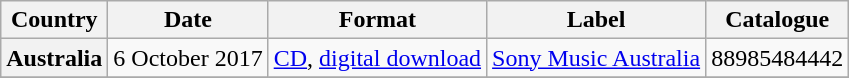<table class="wikitable plainrowheaders">
<tr>
<th scope="col">Country</th>
<th scope="col">Date</th>
<th scope="col">Format</th>
<th scope="col">Label</th>
<th scope="col">Catalogue</th>
</tr>
<tr>
<th scope="row">Australia</th>
<td>6 October 2017</td>
<td><a href='#'>CD</a>, <a href='#'>digital download</a></td>
<td><a href='#'>Sony Music Australia</a></td>
<td>88985484442</td>
</tr>
<tr>
</tr>
</table>
